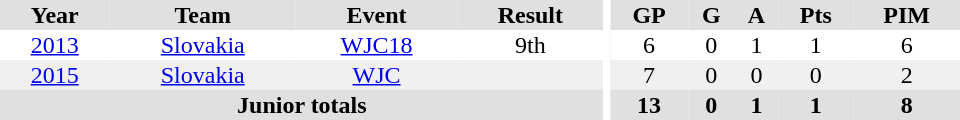<table border="0" cellpadding="1" cellspacing="0" ID="Table3" style="text-align:center; width:40em">
<tr ALIGN="center" bgcolor="#e0e0e0">
<th>Year</th>
<th>Team</th>
<th>Event</th>
<th>Result</th>
<th rowspan="99" bgcolor="#ffffff"></th>
<th>GP</th>
<th>G</th>
<th>A</th>
<th>Pts</th>
<th>PIM</th>
</tr>
<tr>
<td><a href='#'>2013</a></td>
<td><a href='#'>Slovakia</a></td>
<td><a href='#'>WJC18</a></td>
<td>9th</td>
<td>6</td>
<td>0</td>
<td>1</td>
<td>1</td>
<td>6</td>
</tr>
<tr bgcolor="#f0f0f0">
<td><a href='#'>2015</a></td>
<td><a href='#'>Slovakia</a></td>
<td><a href='#'>WJC</a></td>
<td></td>
<td>7</td>
<td>0</td>
<td>0</td>
<td>0</td>
<td>2</td>
</tr>
<tr bgcolor="#e0e0e0">
<th colspan="4">Junior totals</th>
<th>13</th>
<th>0</th>
<th>1</th>
<th>1</th>
<th>8</th>
</tr>
</table>
